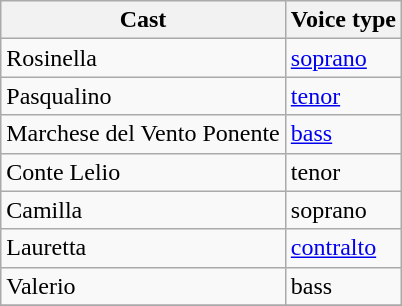<table class="wikitable">
<tr>
<th>Cast</th>
<th>Voice type</th>
</tr>
<tr>
<td>Rosinella</td>
<td><a href='#'>soprano</a></td>
</tr>
<tr>
<td>Pasqualino</td>
<td><a href='#'>tenor</a></td>
</tr>
<tr>
<td>Marchese del Vento Ponente</td>
<td><a href='#'>bass</a></td>
</tr>
<tr>
<td>Conte Lelio</td>
<td>tenor</td>
</tr>
<tr>
<td>Camilla</td>
<td>soprano</td>
</tr>
<tr>
<td>Lauretta</td>
<td><a href='#'>contralto</a></td>
</tr>
<tr>
<td>Valerio</td>
<td>bass</td>
</tr>
<tr>
</tr>
</table>
